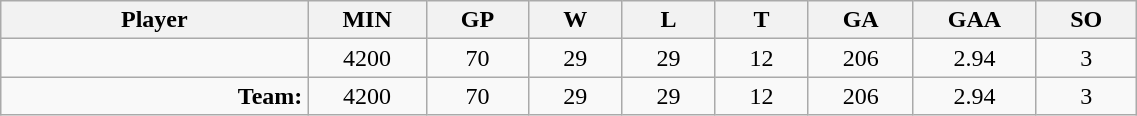<table class="wikitable sortable" width="60%">
<tr>
<th bgcolor="#DDDDFF" width="10%">Player</th>
<th width="3%" bgcolor="#DDDDFF" title="Minutes played">MIN</th>
<th width="3%" bgcolor="#DDDDFF" title="Games played in">GP</th>
<th width="3%" bgcolor="#DDDDFF" title="Wins">W</th>
<th width="3%" bgcolor="#DDDDFF"title="Losses">L</th>
<th width="3%" bgcolor="#DDDDFF" title="Ties">T</th>
<th width="3%" bgcolor="#DDDDFF" title="Goals against">GA</th>
<th width="3%" bgcolor="#DDDDFF" title="Goals against average">GAA</th>
<th width="3%" bgcolor="#DDDDFF"title="Shut-outs">SO</th>
</tr>
<tr align="center">
<td align="right"></td>
<td>4200</td>
<td>70</td>
<td>29</td>
<td>29</td>
<td>12</td>
<td>206</td>
<td>2.94</td>
<td>3</td>
</tr>
<tr align="center">
<td align="right"><strong>Team:</strong></td>
<td>4200</td>
<td>70</td>
<td>29</td>
<td>29</td>
<td>12</td>
<td>206</td>
<td>2.94</td>
<td>3</td>
</tr>
</table>
